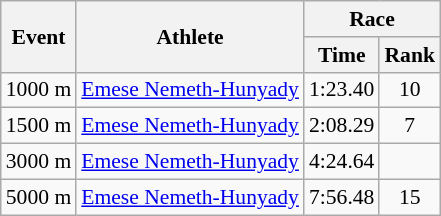<table class="wikitable" border="1" style="font-size:90%">
<tr>
<th rowspan=2>Event</th>
<th rowspan=2>Athlete</th>
<th colspan=2>Race</th>
</tr>
<tr>
<th>Time</th>
<th>Rank</th>
</tr>
<tr>
<td>1000 m</td>
<td><a href='#'>Emese Nemeth-Hunyady</a></td>
<td align=center>1:23.40</td>
<td align=center>10</td>
</tr>
<tr>
<td>1500 m</td>
<td><a href='#'>Emese Nemeth-Hunyady</a></td>
<td align=center>2:08.29</td>
<td align=center>7</td>
</tr>
<tr>
<td>3000 m</td>
<td><a href='#'>Emese Nemeth-Hunyady</a></td>
<td align=center>4:24.64</td>
<td align=center></td>
</tr>
<tr>
<td>5000 m</td>
<td><a href='#'>Emese Nemeth-Hunyady</a></td>
<td align=center>7:56.48</td>
<td align=center>15</td>
</tr>
</table>
